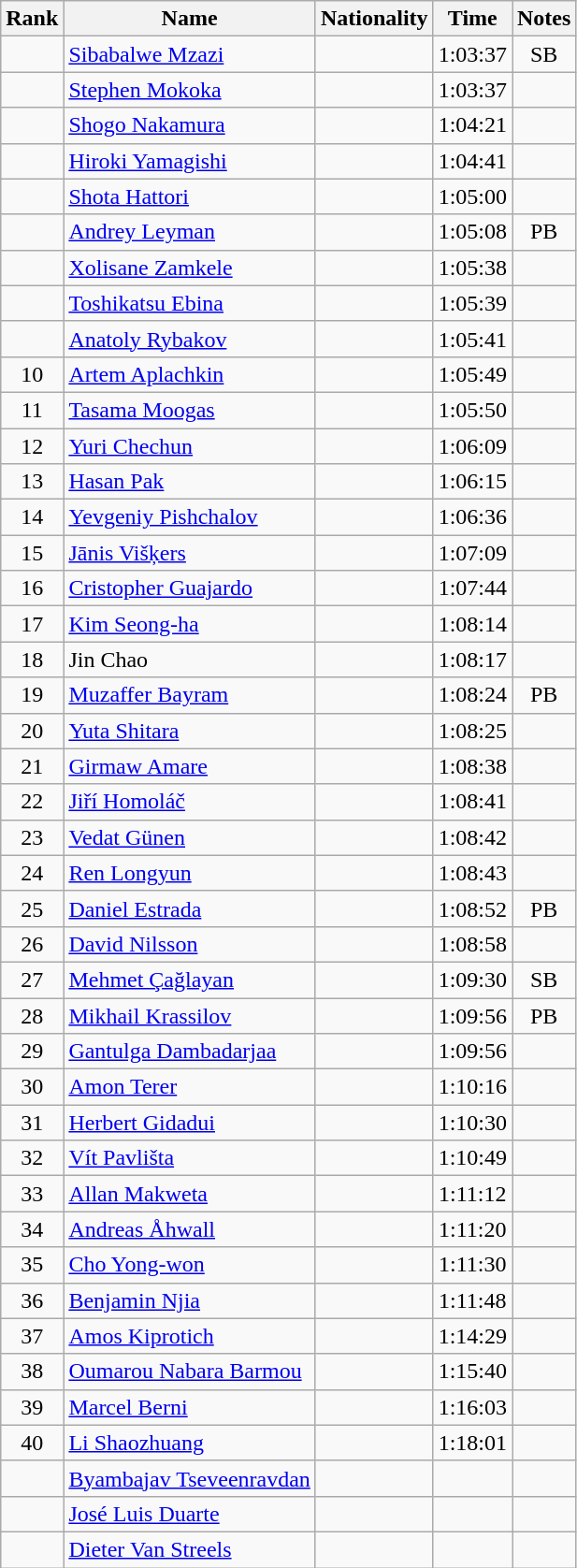<table class="wikitable sortable" style="text-align:center">
<tr>
<th>Rank</th>
<th>Name</th>
<th>Nationality</th>
<th>Time</th>
<th>Notes</th>
</tr>
<tr>
<td></td>
<td align=left><a href='#'>Sibabalwe Mzazi</a></td>
<td align=left></td>
<td>1:03:37</td>
<td>SB</td>
</tr>
<tr>
<td></td>
<td align=left><a href='#'>Stephen Mokoka</a></td>
<td align=left></td>
<td>1:03:37</td>
<td></td>
</tr>
<tr>
<td></td>
<td align=left><a href='#'>Shogo Nakamura</a></td>
<td align=left></td>
<td>1:04:21</td>
<td></td>
</tr>
<tr>
<td></td>
<td align=left><a href='#'>Hiroki Yamagishi</a></td>
<td align=left></td>
<td>1:04:41</td>
<td></td>
</tr>
<tr>
<td></td>
<td align=left><a href='#'>Shota Hattori</a></td>
<td align=left></td>
<td>1:05:00</td>
<td></td>
</tr>
<tr>
<td></td>
<td align=left><a href='#'>Andrey Leyman</a></td>
<td align=left></td>
<td>1:05:08</td>
<td>PB</td>
</tr>
<tr>
<td></td>
<td align=left><a href='#'>Xolisane Zamkele</a></td>
<td align=left></td>
<td>1:05:38</td>
<td></td>
</tr>
<tr>
<td></td>
<td align=left><a href='#'>Toshikatsu Ebina</a></td>
<td align=left></td>
<td>1:05:39</td>
<td></td>
</tr>
<tr>
<td></td>
<td align=left><a href='#'>Anatoly Rybakov</a></td>
<td align=left></td>
<td>1:05:41</td>
<td></td>
</tr>
<tr>
<td>10</td>
<td align=left><a href='#'>Artem Aplachkin</a></td>
<td align=left></td>
<td>1:05:49</td>
<td></td>
</tr>
<tr>
<td>11</td>
<td align=left><a href='#'>Tasama Moogas</a></td>
<td align=left></td>
<td>1:05:50</td>
<td></td>
</tr>
<tr>
<td>12</td>
<td align=left><a href='#'>Yuri Chechun</a></td>
<td align=left></td>
<td>1:06:09</td>
<td></td>
</tr>
<tr>
<td>13</td>
<td align=left><a href='#'>Hasan Pak</a></td>
<td align=left></td>
<td>1:06:15</td>
<td></td>
</tr>
<tr>
<td>14</td>
<td align=left><a href='#'>Yevgeniy Pishchalov</a></td>
<td align=left></td>
<td>1:06:36</td>
<td></td>
</tr>
<tr>
<td>15</td>
<td align=left><a href='#'>Jānis Višķers</a></td>
<td align=left></td>
<td>1:07:09</td>
<td></td>
</tr>
<tr>
<td>16</td>
<td align=left><a href='#'>Cristopher Guajardo</a></td>
<td align=left></td>
<td>1:07:44</td>
<td></td>
</tr>
<tr>
<td>17</td>
<td align=left><a href='#'>Kim Seong-ha</a></td>
<td align=left></td>
<td>1:08:14</td>
<td></td>
</tr>
<tr>
<td>18</td>
<td align=left>Jin Chao</td>
<td align=left></td>
<td>1:08:17</td>
<td></td>
</tr>
<tr>
<td>19</td>
<td align=left><a href='#'>Muzaffer Bayram</a></td>
<td align=left></td>
<td>1:08:24</td>
<td>PB</td>
</tr>
<tr>
<td>20</td>
<td align=left><a href='#'>Yuta Shitara</a></td>
<td align=left></td>
<td>1:08:25</td>
<td></td>
</tr>
<tr>
<td>21</td>
<td align=left><a href='#'>Girmaw Amare</a></td>
<td align=left></td>
<td>1:08:38</td>
<td></td>
</tr>
<tr>
<td>22</td>
<td align=left><a href='#'>Jiří Homoláč</a></td>
<td align=left></td>
<td>1:08:41</td>
<td></td>
</tr>
<tr>
<td>23</td>
<td align=left><a href='#'>Vedat Günen</a></td>
<td align=left></td>
<td>1:08:42</td>
<td></td>
</tr>
<tr>
<td>24</td>
<td align=left><a href='#'>Ren Longyun</a></td>
<td align=left></td>
<td>1:08:43</td>
<td></td>
</tr>
<tr>
<td>25</td>
<td align=left><a href='#'>Daniel Estrada</a></td>
<td align=left></td>
<td>1:08:52</td>
<td>PB</td>
</tr>
<tr>
<td>26</td>
<td align=left><a href='#'>David Nilsson</a></td>
<td align=left></td>
<td>1:08:58</td>
<td></td>
</tr>
<tr>
<td>27</td>
<td align=left><a href='#'>Mehmet Çağlayan</a></td>
<td align=left></td>
<td>1:09:30</td>
<td>SB</td>
</tr>
<tr>
<td>28</td>
<td align=left><a href='#'>Mikhail Krassilov</a></td>
<td align=left></td>
<td>1:09:56</td>
<td>PB</td>
</tr>
<tr>
<td>29</td>
<td align=left><a href='#'>Gantulga Dambadarjaa</a></td>
<td align=left></td>
<td>1:09:56</td>
<td></td>
</tr>
<tr>
<td>30</td>
<td align=left><a href='#'>Amon Terer</a></td>
<td align=left></td>
<td>1:10:16</td>
<td></td>
</tr>
<tr>
<td>31</td>
<td align=left><a href='#'>Herbert Gidadui</a></td>
<td align=left></td>
<td>1:10:30</td>
<td></td>
</tr>
<tr>
<td>32</td>
<td align=left><a href='#'>Vít Pavlišta</a></td>
<td align=left></td>
<td>1:10:49</td>
<td></td>
</tr>
<tr>
<td>33</td>
<td align=left><a href='#'>Allan Makweta</a></td>
<td align=left></td>
<td>1:11:12</td>
<td></td>
</tr>
<tr>
<td>34</td>
<td align=left><a href='#'>Andreas Åhwall</a></td>
<td align=left></td>
<td>1:11:20</td>
<td></td>
</tr>
<tr>
<td>35</td>
<td align=left><a href='#'>Cho Yong-won</a></td>
<td align=left></td>
<td>1:11:30</td>
<td></td>
</tr>
<tr>
<td>36</td>
<td align=left><a href='#'>Benjamin Njia</a></td>
<td align=left></td>
<td>1:11:48</td>
<td></td>
</tr>
<tr>
<td>37</td>
<td align=left><a href='#'>Amos Kiprotich</a></td>
<td align=left></td>
<td>1:14:29</td>
<td></td>
</tr>
<tr>
<td>38</td>
<td align=left><a href='#'>Oumarou Nabara Barmou</a></td>
<td align=left></td>
<td>1:15:40</td>
<td></td>
</tr>
<tr>
<td>39</td>
<td align=left><a href='#'>Marcel Berni</a></td>
<td align=left></td>
<td>1:16:03</td>
<td></td>
</tr>
<tr>
<td>40</td>
<td align=left><a href='#'>Li Shaozhuang</a></td>
<td align=left></td>
<td>1:18:01</td>
<td></td>
</tr>
<tr>
<td></td>
<td align=left><a href='#'>Byambajav Tseveenravdan</a></td>
<td align=left></td>
<td></td>
<td></td>
</tr>
<tr>
<td></td>
<td align=left><a href='#'>José Luis Duarte</a></td>
<td align=left></td>
<td></td>
<td></td>
</tr>
<tr>
<td></td>
<td align=left><a href='#'>Dieter Van Streels</a></td>
<td align=left></td>
<td></td>
<td></td>
</tr>
</table>
